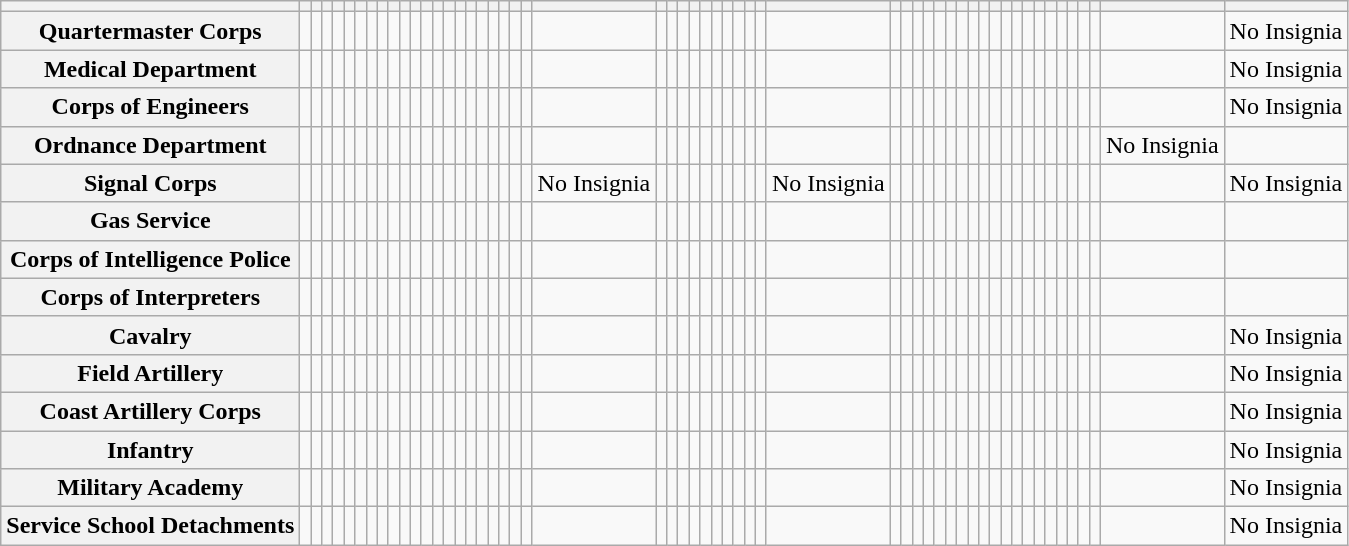<table Class="wikitable">
<tr style="text-align:center;">
<th></th>
<th><small></small></th>
<th><small></small></th>
<th><small></small></th>
<th><small></small></th>
<th><small></small></th>
<th><small></small></th>
<th><small></small></th>
<th><small></small></th>
<th><small></small></th>
<th><small></small></th>
<th><small></small></th>
<th><small></small></th>
<th><small></small></th>
<th><small></small></th>
<th><small></small></th>
<th><small></small></th>
<th><small></small></th>
<th><small></small></th>
<th><small></small></th>
<th><small></small></th>
<th><small></small></th>
<th><small></small></th>
<th><small></small></th>
<th><small></small></th>
<th><small></small></th>
<th><small></small></th>
<th><small></small></th>
<th><small></small></th>
<th><small></small></th>
<th><small></small></th>
<th><small></small></th>
<th><small></small></th>
<th><small></small></th>
<th><small></small></th>
<th><small></small></th>
<th><small></small></th>
<th><small></small></th>
<th><small></small></th>
<th><small></small></th>
<th><small></small></th>
<th><small></small></th>
<th><small></small></th>
<th><small></small></th>
<th><small></small></th>
<th><small></small></th>
<th><small></small></th>
<th><small></small></th>
<th><small></small></th>
<th><small></small></th>
<th><small></small></th>
<th><small></small></th>
<th><small></small></th>
<th><small></small></th>
<th><small></small></th>
</tr>
<tr>
<th>Quartermaster Corps</th>
<td></td>
<td></td>
<td></td>
<td></td>
<td></td>
<td></td>
<td></td>
<td></td>
<td></td>
<td></td>
<td></td>
<td></td>
<td></td>
<td></td>
<td></td>
<td></td>
<td></td>
<td></td>
<td></td>
<td></td>
<td></td>
<td></td>
<td></td>
<td></td>
<td></td>
<td></td>
<td></td>
<td></td>
<td></td>
<td></td>
<td></td>
<td></td>
<td></td>
<td></td>
<td></td>
<td></td>
<td></td>
<td></td>
<td></td>
<td></td>
<td></td>
<td></td>
<td></td>
<td></td>
<td></td>
<td></td>
<td></td>
<td></td>
<td></td>
<td></td>
<td></td>
<td></td>
<td></td>
<td>No Insignia</td>
</tr>
<tr>
<th>Medical Department</th>
<td></td>
<td></td>
<td></td>
<td></td>
<td></td>
<td></td>
<td></td>
<td></td>
<td></td>
<td></td>
<td></td>
<td></td>
<td></td>
<td></td>
<td></td>
<td></td>
<td></td>
<td></td>
<td></td>
<td></td>
<td></td>
<td></td>
<td></td>
<td></td>
<td></td>
<td></td>
<td></td>
<td></td>
<td></td>
<td></td>
<td></td>
<td></td>
<td></td>
<td></td>
<td></td>
<td></td>
<td></td>
<td></td>
<td></td>
<td></td>
<td></td>
<td></td>
<td></td>
<td></td>
<td></td>
<td></td>
<td></td>
<td></td>
<td></td>
<td></td>
<td></td>
<td></td>
<td></td>
<td>No Insignia</td>
</tr>
<tr>
<th>Corps of Engineers</th>
<td></td>
<td></td>
<td></td>
<td></td>
<td></td>
<td></td>
<td></td>
<td></td>
<td></td>
<td></td>
<td></td>
<td></td>
<td></td>
<td></td>
<td></td>
<td></td>
<td></td>
<td></td>
<td></td>
<td></td>
<td></td>
<td></td>
<td></td>
<td></td>
<td></td>
<td></td>
<td></td>
<td></td>
<td></td>
<td></td>
<td></td>
<td></td>
<td></td>
<td></td>
<td></td>
<td></td>
<td></td>
<td></td>
<td></td>
<td></td>
<td></td>
<td></td>
<td></td>
<td></td>
<td></td>
<td></td>
<td></td>
<td></td>
<td></td>
<td></td>
<td></td>
<td></td>
<td></td>
<td>No Insignia</td>
</tr>
<tr>
<th>Ordnance Department</th>
<td></td>
<td></td>
<td></td>
<td></td>
<td></td>
<td></td>
<td></td>
<td></td>
<td></td>
<td></td>
<td></td>
<td></td>
<td></td>
<td></td>
<td></td>
<td></td>
<td></td>
<td></td>
<td></td>
<td></td>
<td></td>
<td></td>
<td></td>
<td></td>
<td></td>
<td></td>
<td></td>
<td></td>
<td></td>
<td></td>
<td></td>
<td></td>
<td></td>
<td></td>
<td></td>
<td></td>
<td></td>
<td></td>
<td></td>
<td></td>
<td></td>
<td></td>
<td></td>
<td></td>
<td></td>
<td></td>
<td></td>
<td></td>
<td></td>
<td></td>
<td></td>
<td></td>
<td>No Insignia</td>
<td></td>
</tr>
<tr>
<th>Signal Corps</th>
<td></td>
<td></td>
<td></td>
<td></td>
<td></td>
<td></td>
<td></td>
<td></td>
<td></td>
<td></td>
<td></td>
<td></td>
<td></td>
<td></td>
<td></td>
<td></td>
<td></td>
<td></td>
<td></td>
<td></td>
<td></td>
<td>No Insignia</td>
<td></td>
<td></td>
<td></td>
<td></td>
<td></td>
<td></td>
<td></td>
<td></td>
<td></td>
<td></td>
<td>No Insignia</td>
<td></td>
<td></td>
<td></td>
<td></td>
<td></td>
<td></td>
<td></td>
<td></td>
<td></td>
<td></td>
<td></td>
<td></td>
<td></td>
<td></td>
<td></td>
<td></td>
<td></td>
<td></td>
<td></td>
<td></td>
<td>No Insignia</td>
</tr>
<tr>
<th>Gas Service</th>
<td></td>
<td></td>
<td></td>
<td></td>
<td></td>
<td></td>
<td></td>
<td></td>
<td></td>
<td></td>
<td></td>
<td></td>
<td></td>
<td></td>
<td></td>
<td></td>
<td></td>
<td></td>
<td></td>
<td></td>
<td></td>
<td></td>
<td></td>
<td></td>
<td></td>
<td></td>
<td></td>
<td></td>
<td></td>
<td></td>
<td></td>
<td></td>
<td></td>
<td></td>
<td></td>
<td></td>
<td></td>
<td></td>
<td></td>
<td></td>
<td></td>
<td></td>
<td></td>
<td></td>
<td></td>
<td></td>
<td></td>
<td></td>
<td></td>
<td></td>
<td></td>
<td></td>
<td></td>
<td></td>
</tr>
<tr>
<th>Corps of Intelligence Police</th>
<td></td>
<td></td>
<td></td>
<td></td>
<td></td>
<td></td>
<td></td>
<td></td>
<td></td>
<td></td>
<td></td>
<td></td>
<td></td>
<td></td>
<td></td>
<td></td>
<td></td>
<td></td>
<td></td>
<td></td>
<td></td>
<td></td>
<td></td>
<td></td>
<td></td>
<td></td>
<td></td>
<td></td>
<td></td>
<td></td>
<td></td>
<td></td>
<td></td>
<td></td>
<td></td>
<td></td>
<td></td>
<td></td>
<td></td>
<td></td>
<td></td>
<td></td>
<td></td>
<td></td>
<td></td>
<td></td>
<td></td>
<td></td>
<td></td>
<td></td>
<td></td>
<td></td>
<td></td>
<td></td>
</tr>
<tr>
<th>Corps of Interpreters</th>
<td></td>
<td></td>
<td></td>
<td></td>
<td></td>
<td></td>
<td></td>
<td></td>
<td></td>
<td></td>
<td></td>
<td></td>
<td></td>
<td></td>
<td></td>
<td></td>
<td></td>
<td></td>
<td></td>
<td></td>
<td></td>
<td></td>
<td></td>
<td></td>
<td></td>
<td></td>
<td></td>
<td></td>
<td></td>
<td></td>
<td></td>
<td></td>
<td></td>
<td></td>
<td></td>
<td></td>
<td></td>
<td></td>
<td></td>
<td></td>
<td></td>
<td></td>
<td></td>
<td></td>
<td></td>
<td></td>
<td></td>
<td></td>
<td></td>
<td></td>
<td></td>
<td></td>
<td></td>
<td></td>
</tr>
<tr>
<th>Cavalry</th>
<td></td>
<td></td>
<td></td>
<td></td>
<td></td>
<td></td>
<td></td>
<td></td>
<td></td>
<td></td>
<td></td>
<td></td>
<td></td>
<td></td>
<td></td>
<td></td>
<td></td>
<td></td>
<td></td>
<td></td>
<td></td>
<td></td>
<td></td>
<td></td>
<td></td>
<td></td>
<td></td>
<td></td>
<td></td>
<td></td>
<td></td>
<td></td>
<td></td>
<td></td>
<td></td>
<td></td>
<td></td>
<td></td>
<td></td>
<td></td>
<td></td>
<td></td>
<td></td>
<td></td>
<td></td>
<td></td>
<td></td>
<td></td>
<td></td>
<td></td>
<td></td>
<td></td>
<td></td>
<td>No Insignia</td>
</tr>
<tr>
<th>Field Artillery</th>
<td></td>
<td></td>
<td></td>
<td></td>
<td></td>
<td></td>
<td></td>
<td></td>
<td></td>
<td></td>
<td></td>
<td></td>
<td></td>
<td></td>
<td></td>
<td></td>
<td></td>
<td></td>
<td></td>
<td></td>
<td></td>
<td></td>
<td></td>
<td></td>
<td></td>
<td></td>
<td></td>
<td></td>
<td></td>
<td></td>
<td></td>
<td></td>
<td></td>
<td></td>
<td></td>
<td></td>
<td></td>
<td></td>
<td></td>
<td></td>
<td></td>
<td></td>
<td></td>
<td></td>
<td></td>
<td></td>
<td></td>
<td></td>
<td></td>
<td></td>
<td></td>
<td></td>
<td></td>
<td>No Insignia</td>
</tr>
<tr>
<th>Coast Artillery Corps</th>
<td></td>
<td></td>
<td></td>
<td></td>
<td></td>
<td></td>
<td></td>
<td></td>
<td></td>
<td></td>
<td></td>
<td></td>
<td></td>
<td></td>
<td></td>
<td></td>
<td></td>
<td></td>
<td></td>
<td></td>
<td></td>
<td></td>
<td></td>
<td></td>
<td></td>
<td></td>
<td></td>
<td></td>
<td></td>
<td></td>
<td></td>
<td></td>
<td></td>
<td></td>
<td></td>
<td></td>
<td></td>
<td></td>
<td></td>
<td></td>
<td></td>
<td></td>
<td></td>
<td></td>
<td></td>
<td></td>
<td></td>
<td></td>
<td></td>
<td></td>
<td></td>
<td></td>
<td></td>
<td>No Insignia</td>
</tr>
<tr>
<th>Infantry</th>
<td></td>
<td></td>
<td></td>
<td></td>
<td></td>
<td></td>
<td></td>
<td></td>
<td></td>
<td></td>
<td></td>
<td></td>
<td></td>
<td></td>
<td></td>
<td></td>
<td></td>
<td></td>
<td></td>
<td></td>
<td></td>
<td></td>
<td></td>
<td></td>
<td></td>
<td></td>
<td></td>
<td></td>
<td></td>
<td></td>
<td></td>
<td></td>
<td></td>
<td></td>
<td></td>
<td></td>
<td></td>
<td></td>
<td></td>
<td></td>
<td></td>
<td></td>
<td></td>
<td></td>
<td></td>
<td></td>
<td></td>
<td></td>
<td></td>
<td></td>
<td></td>
<td></td>
<td></td>
<td>No Insignia</td>
</tr>
<tr>
<th>Military Academy</th>
<td></td>
<td></td>
<td></td>
<td></td>
<td></td>
<td></td>
<td></td>
<td></td>
<td></td>
<td></td>
<td></td>
<td></td>
<td></td>
<td></td>
<td></td>
<td></td>
<td></td>
<td></td>
<td></td>
<td></td>
<td></td>
<td></td>
<td></td>
<td></td>
<td></td>
<td></td>
<td></td>
<td></td>
<td></td>
<td></td>
<td></td>
<td></td>
<td></td>
<td></td>
<td></td>
<td></td>
<td></td>
<td></td>
<td></td>
<td></td>
<td></td>
<td></td>
<td></td>
<td></td>
<td></td>
<td></td>
<td></td>
<td></td>
<td></td>
<td></td>
<td></td>
<td></td>
<td></td>
<td>No Insignia</td>
</tr>
<tr>
<th>Service School Detachments</th>
<td></td>
<td></td>
<td></td>
<td></td>
<td></td>
<td></td>
<td></td>
<td></td>
<td></td>
<td></td>
<td></td>
<td></td>
<td></td>
<td></td>
<td></td>
<td></td>
<td></td>
<td></td>
<td></td>
<td></td>
<td></td>
<td></td>
<td></td>
<td></td>
<td></td>
<td></td>
<td></td>
<td></td>
<td></td>
<td></td>
<td></td>
<td></td>
<td></td>
<td></td>
<td></td>
<td></td>
<td></td>
<td></td>
<td></td>
<td></td>
<td></td>
<td></td>
<td></td>
<td></td>
<td></td>
<td></td>
<td></td>
<td></td>
<td></td>
<td></td>
<td></td>
<td></td>
<td></td>
<td>No Insignia</td>
</tr>
</table>
